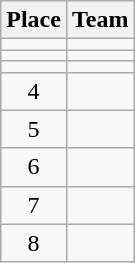<table class="wikitable" style="text-align: center;">
<tr>
<th>Place</th>
<th>Team</th>
</tr>
<tr>
<td></td>
<td style="text-align:left;"></td>
</tr>
<tr>
<td></td>
<td style="text-align:left;"></td>
</tr>
<tr>
<td></td>
<td style="text-align:left;"></td>
</tr>
<tr>
<td>4</td>
<td style="text-align:left;"></td>
</tr>
<tr>
<td>5</td>
<td style="text-align:left;"></td>
</tr>
<tr>
<td>6</td>
<td style="text-align:left;"></td>
</tr>
<tr>
<td>7</td>
<td style="text-align:left;"></td>
</tr>
<tr>
<td>8</td>
<td style="text-align:left;"></td>
</tr>
</table>
